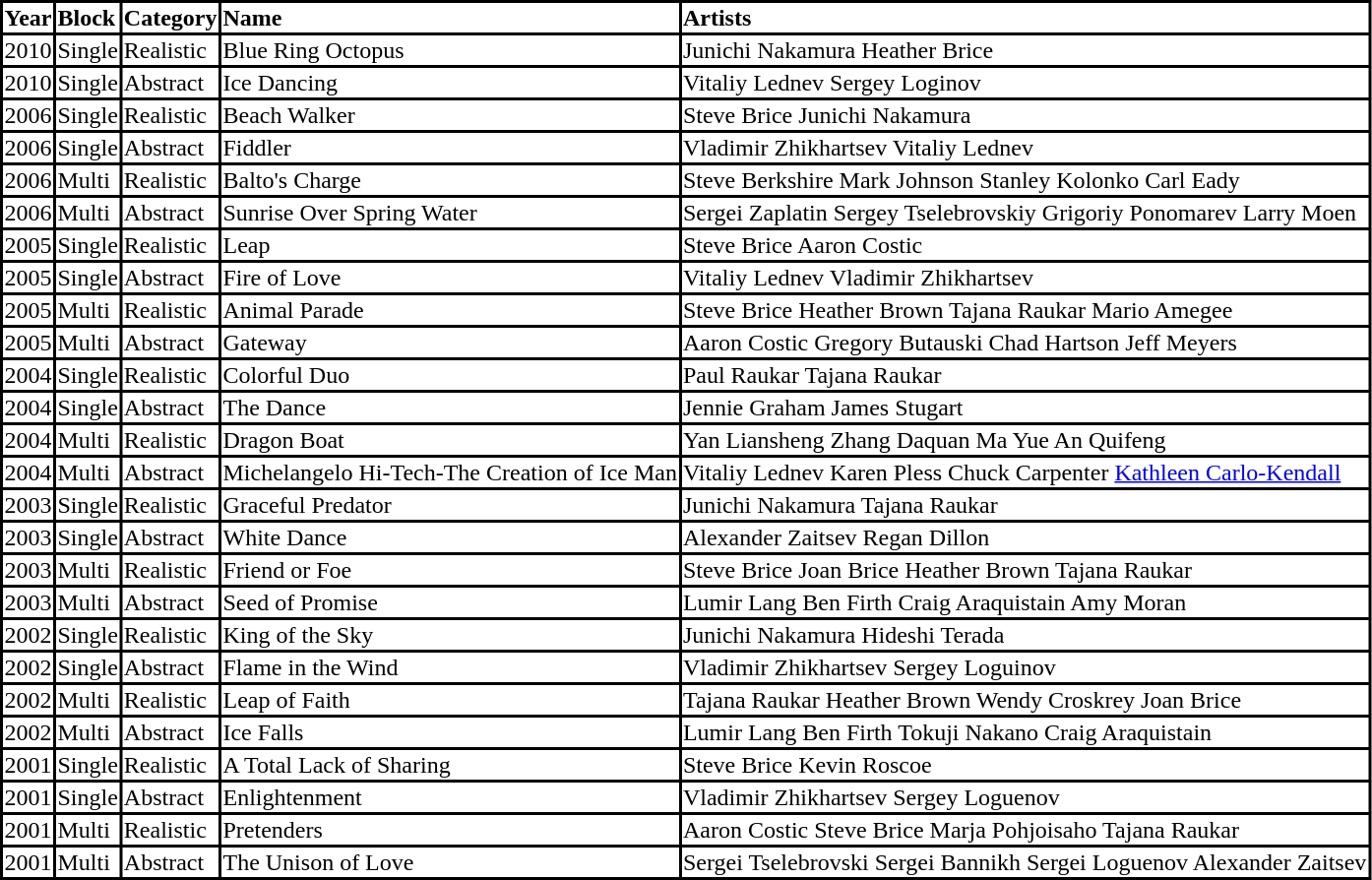<table style="background:black; color:black">
<tr style="background:white">
<td><strong>Year</strong></td>
<td><strong>Block</strong></td>
<td><strong>Category</strong></td>
<td><strong>Name</strong></td>
<td><strong>Artists</strong></td>
</tr>
<tr style="background:white">
<td>2010</td>
<td>Single</td>
<td>Realistic</td>
<td>Blue Ring Octopus</td>
<td>Junichi Nakamura Heather Brice</td>
</tr>
<tr style="background:white">
<td>2010</td>
<td>Single</td>
<td>Abstract</td>
<td>Ice Dancing</td>
<td>Vitaliy Lednev Sergey Loginov</td>
</tr>
<tr style="background:white">
<td>2006</td>
<td>Single</td>
<td>Realistic</td>
<td>Beach Walker</td>
<td>Steve Brice Junichi Nakamura</td>
</tr>
<tr style="background:white">
<td>2006</td>
<td>Single</td>
<td>Abstract</td>
<td>Fiddler</td>
<td>Vladimir Zhikhartsev Vitaliy Lednev</td>
</tr>
<tr style="background:white">
<td>2006</td>
<td>Multi</td>
<td>Realistic</td>
<td>Balto's Charge</td>
<td>Steve Berkshire  Mark Johnson  Stanley Kolonko  Carl Eady</td>
</tr>
<tr style="background:white">
<td>2006</td>
<td>Multi</td>
<td>Abstract</td>
<td>Sunrise Over Spring Water</td>
<td>Sergei Zaplatin  Sergey Tselebrovskiy Grigoriy Ponomarev Larry Moen</td>
</tr>
<tr style="background:white">
<td>2005</td>
<td>Single</td>
<td>Realistic</td>
<td>Leap</td>
<td>Steve Brice Aaron Costic</td>
</tr>
<tr style="background:white">
<td>2005</td>
<td>Single</td>
<td>Abstract</td>
<td>Fire of Love</td>
<td>Vitaliy Lednev Vladimir Zhikhartsev</td>
</tr>
<tr style="background:white">
<td>2005</td>
<td>Multi</td>
<td>Realistic</td>
<td>Animal Parade</td>
<td>Steve Brice Heather Brown Tajana Raukar Mario Amegee</td>
</tr>
<tr style="background:white">
<td>2005</td>
<td>Multi</td>
<td>Abstract</td>
<td>Gateway</td>
<td>Aaron Costic Gregory Butauski Chad Hartson Jeff Meyers</td>
</tr>
<tr style="background:white">
<td>2004</td>
<td>Single</td>
<td>Realistic</td>
<td>Colorful Duo</td>
<td>Paul Raukar Tajana Raukar</td>
</tr>
<tr style="background:white">
<td>2004</td>
<td>Single</td>
<td>Abstract</td>
<td>The Dance</td>
<td>Jennie Graham  James Stugart</td>
</tr>
<tr style="background:white">
<td>2004</td>
<td>Multi</td>
<td>Realistic</td>
<td>Dragon Boat</td>
<td>Yan Liansheng Zhang Daquan Ma Yue An Quifeng</td>
</tr>
<tr style="background:white">
<td>2004</td>
<td>Multi</td>
<td>Abstract</td>
<td>Michelangelo Hi-Tech-The Creation of Ice Man</td>
<td>Vitaliy Lednev Karen Pless Chuck Carpenter <a href='#'>Kathleen Carlo-Kendall</a></td>
</tr>
<tr style="background:white">
<td>2003</td>
<td>Single</td>
<td>Realistic</td>
<td>Graceful Predator</td>
<td>Junichi Nakamura Tajana Raukar</td>
</tr>
<tr style="background:white">
<td>2003</td>
<td>Single</td>
<td>Abstract</td>
<td>White Dance</td>
<td>Alexander Zaitsev Regan Dillon</td>
</tr>
<tr style="background:white">
<td>2003</td>
<td>Multi</td>
<td>Realistic</td>
<td>Friend or Foe</td>
<td>Steve Brice Joan Brice Heather Brown Tajana Raukar</td>
</tr>
<tr style="background:white">
<td>2003</td>
<td>Multi</td>
<td>Abstract</td>
<td>Seed of Promise</td>
<td>Lumir Lang Ben Firth Craig Araquistain Amy Moran</td>
</tr>
<tr style="background:white">
<td>2002</td>
<td>Single</td>
<td>Realistic</td>
<td>King of the Sky</td>
<td>Junichi Nakamura Hideshi Terada</td>
</tr>
<tr style="background:white">
<td>2002</td>
<td>Single</td>
<td>Abstract</td>
<td>Flame in the Wind</td>
<td>Vladimir Zhikhartsev Sergey Loguinov</td>
</tr>
<tr style="background:white">
<td>2002</td>
<td>Multi</td>
<td>Realistic</td>
<td>Leap of Faith</td>
<td>Tajana Raukar Heather Brown Wendy Croskrey Joan Brice</td>
</tr>
<tr style="background:white">
<td>2002</td>
<td>Multi</td>
<td>Abstract</td>
<td>Ice Falls</td>
<td>Lumir Lang Ben Firth Tokuji Nakano Craig Araquistain</td>
</tr>
<tr style="background:white">
<td>2001</td>
<td>Single</td>
<td>Realistic</td>
<td>A Total Lack of Sharing</td>
<td>Steve Brice Kevin Roscoe</td>
</tr>
<tr style="background:white">
<td>2001</td>
<td>Single</td>
<td>Abstract</td>
<td>Enlightenment</td>
<td>Vladimir Zhikhartsev Sergey Loguenov</td>
</tr>
<tr style="background:white">
<td>2001</td>
<td>Multi</td>
<td>Realistic</td>
<td>Pretenders</td>
<td>Aaron Costic Steve Brice Marja Pohjoisaho Tajana Raukar</td>
</tr>
<tr style="background:white">
<td>2001</td>
<td>Multi</td>
<td>Abstract</td>
<td>The Unison of Love</td>
<td>Sergei Tselebrovski Sergei Bannikh Sergei Loguenov Alexander Zaitsev</td>
</tr>
</table>
